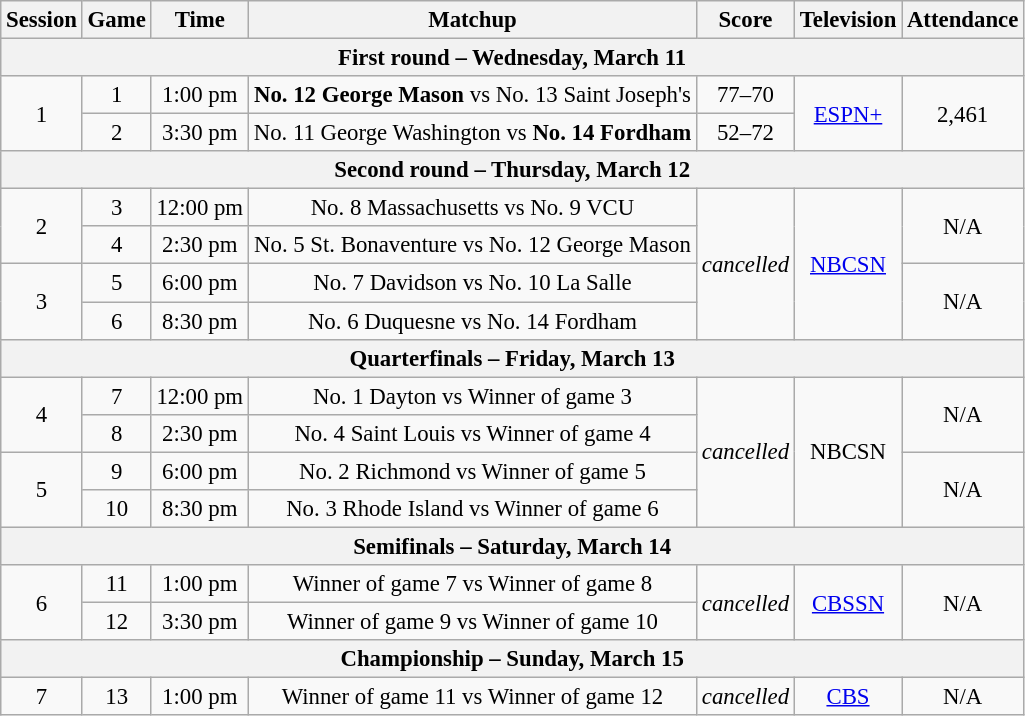<table class="wikitable" style="font-size: 95%; text-align:center">
<tr>
<th>Session</th>
<th>Game</th>
<th>Time</th>
<th>Matchup</th>
<th>Score</th>
<th>Television</th>
<th>Attendance</th>
</tr>
<tr>
<th colspan=7>First round – Wednesday, March 11</th>
</tr>
<tr>
<td rowspan=2>1</td>
<td>1</td>
<td>1:00 pm</td>
<td><strong>No. 12 George Mason</strong> vs No. 13 Saint Joseph's</td>
<td>77–70</td>
<td rowspan=2><a href='#'>ESPN+</a></td>
<td rowspan=2>2,461</td>
</tr>
<tr>
<td>2</td>
<td>3:30 pm</td>
<td>No. 11 George Washington vs <strong>No. 14 Fordham</strong></td>
<td>52–72</td>
</tr>
<tr>
<th colspan=7>Second round – Thursday, March 12</th>
</tr>
<tr>
<td rowspan=2>2</td>
<td>3</td>
<td>12:00 pm</td>
<td>No. 8 Massachusetts vs No. 9 VCU</td>
<td rowspan=4><em>cancelled</em></td>
<td rowspan=4><a href='#'>NBCSN</a></td>
<td rowspan=2>N/A</td>
</tr>
<tr>
<td>4</td>
<td>2:30 pm</td>
<td>No. 5 St. Bonaventure vs No. 12 George Mason</td>
</tr>
<tr>
<td rowspan=2>3</td>
<td>5</td>
<td>6:00 pm</td>
<td>No. 7 Davidson vs No. 10 La Salle</td>
<td rowspan=2>N/A</td>
</tr>
<tr>
<td>6</td>
<td>8:30 pm</td>
<td>No. 6 Duquesne vs No. 14 Fordham</td>
</tr>
<tr>
<th colspan=7>Quarterfinals – Friday, March 13</th>
</tr>
<tr>
<td rowspan=2>4</td>
<td>7</td>
<td>12:00 pm</td>
<td>No. 1 Dayton vs Winner of game 3</td>
<td rowspan=4><em>cancelled</em></td>
<td rowspan=4>NBCSN</td>
<td rowspan=2>N/A</td>
</tr>
<tr>
<td>8</td>
<td>2:30 pm</td>
<td>No. 4 Saint Louis vs Winner of game 4</td>
</tr>
<tr>
<td rowspan=2>5</td>
<td>9</td>
<td>6:00 pm</td>
<td>No. 2 Richmond vs Winner of game 5</td>
<td rowspan=2>N/A</td>
</tr>
<tr>
<td>10</td>
<td>8:30 pm</td>
<td>No. 3 Rhode Island vs Winner of game 6</td>
</tr>
<tr>
<th colspan=7>Semifinals – Saturday, March 14</th>
</tr>
<tr>
<td rowspan=2>6</td>
<td>11</td>
<td>1:00 pm</td>
<td>Winner of game 7 vs Winner of game 8</td>
<td rowspan=2><em>cancelled</em></td>
<td rowspan=2><a href='#'>CBSSN</a></td>
<td rowspan=2>N/A</td>
</tr>
<tr>
<td>12</td>
<td>3:30 pm</td>
<td>Winner of game 9 vs Winner of game 10</td>
</tr>
<tr>
<th colspan=7>Championship – Sunday, March 15</th>
</tr>
<tr>
<td>7</td>
<td>13</td>
<td>1:00 pm</td>
<td>Winner of game 11 vs Winner of game 12</td>
<td><em>cancelled</em></td>
<td><a href='#'>CBS</a></td>
<td>N/A</td>
</tr>
</table>
